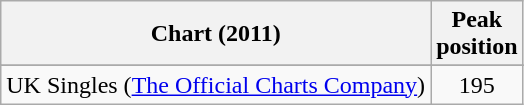<table class="wikitable sortable">
<tr>
<th scope="col">Chart (2011)</th>
<th scope="col">Peak<br>position</th>
</tr>
<tr>
</tr>
<tr>
<td>UK Singles (<a href='#'>The Official Charts Company</a>)</td>
<td style="text-align:center;">195</td>
</tr>
</table>
